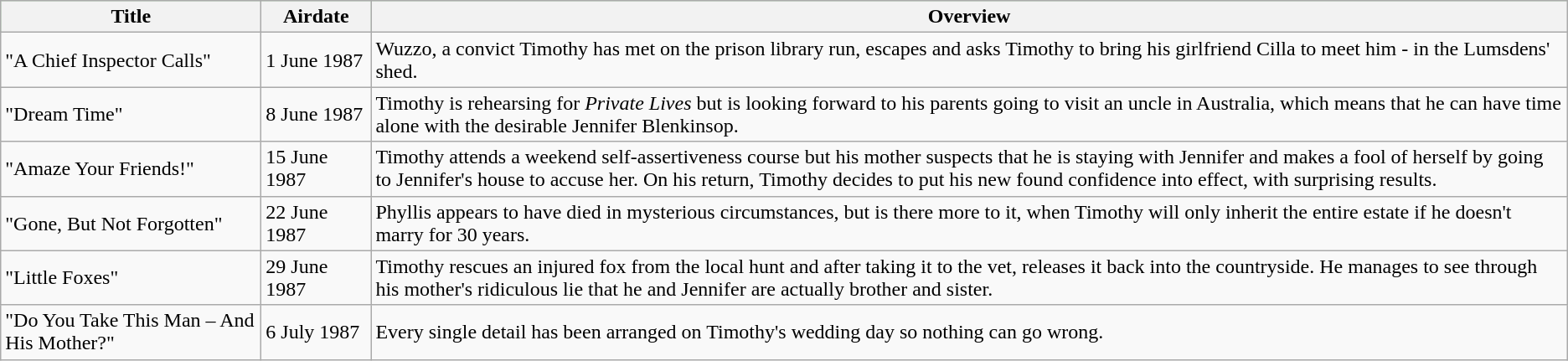<table class="wikitable" style="font-size: 100%;">
<tr style="background:#aaeeaa">
<th width="200">Title</th>
<th width="80">Airdate</th>
<th>Overview</th>
</tr>
<tr>
<td>"A Chief Inspector Calls"</td>
<td>1 June 1987</td>
<td>Wuzzo, a convict Timothy has met on the prison library run, escapes and asks Timothy to bring his girlfriend Cilla to meet him - in the Lumsdens' shed.</td>
</tr>
<tr>
<td>"Dream Time"</td>
<td>8 June 1987</td>
<td>Timothy is rehearsing for <em>Private Lives</em> but is looking forward to his parents going to visit an uncle in Australia, which means that he can have time alone with the desirable Jennifer Blenkinsop.</td>
</tr>
<tr>
<td>"Amaze Your Friends!"</td>
<td>15 June 1987</td>
<td>Timothy attends a weekend self-assertiveness course but his mother suspects that he is staying with Jennifer and makes a fool of herself by going to Jennifer's house to accuse her. On his return, Timothy decides to put his new found confidence into effect, with surprising results.</td>
</tr>
<tr>
<td>"Gone, But Not Forgotten"</td>
<td>22 June 1987</td>
<td>Phyllis appears to have died in mysterious circumstances, but is there more to it, when Timothy will only inherit the entire estate if he doesn't marry for 30 years.</td>
</tr>
<tr>
<td>"Little Foxes"</td>
<td>29 June 1987</td>
<td>Timothy rescues an injured fox from the local hunt and after taking it to the vet, releases it back into the countryside. He manages to see through his mother's ridiculous lie that he and Jennifer are actually brother and sister.</td>
</tr>
<tr>
<td>"Do You Take This Man – And His Mother?"</td>
<td>6 July 1987</td>
<td>Every single detail has been arranged on Timothy's wedding day so nothing can go wrong.</td>
</tr>
</table>
